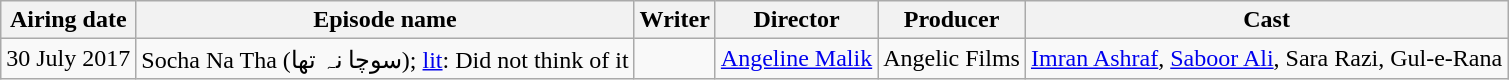<table class="wikitable plainrowheaders">
<tr>
<th>Airing date</th>
<th>Episode name</th>
<th>Writer</th>
<th>Director</th>
<th>Producer</th>
<th>Cast</th>
</tr>
<tr>
<td>30 July 2017</td>
<td>Socha Na Tha (سوچا نہ تھا); <a href='#'>lit</a>: Did not think of it</td>
<td></td>
<td><a href='#'>Angeline Malik</a></td>
<td>Angelic Films</td>
<td><a href='#'>Imran Ashraf</a>, <a href='#'>Saboor Ali</a>, Sara Razi, Gul-e-Rana</td>
</tr>
</table>
